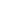<table style="width:22%; text-align:center;">
<tr style="color:white;">
<td style="background:"><strong>16</strong></td>
</tr>
</table>
